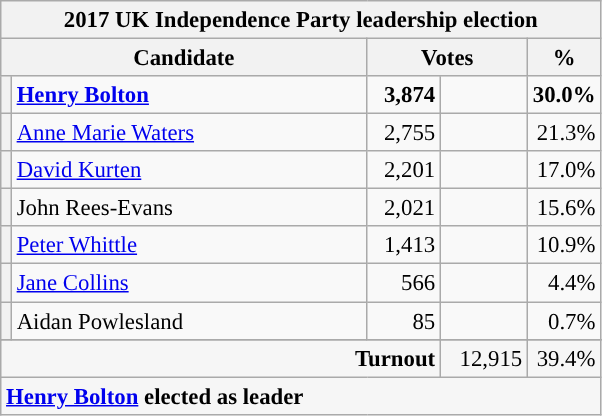<table class="wikitable" style="font-size: 95%;">
<tr>
<th colspan="5">2017 UK Independence Party leadership election</th>
</tr>
<tr>
<th colspan="2" style="width: 190px">Candidate</th>
<th colspan="2" style="width: 100px">Votes</th>
<th style="width: 40px">%</th>
</tr>
<tr>
<th style="background-color: "></th>
<td style="width: 230px"><strong><a href='#'>Henry Bolton</a></strong></td>
<td style="text-align:right;"><strong>3,874</strong></td>
<td align=center></td>
<td style="text-align:right;"><strong>30.0%</strong></td>
</tr>
<tr>
<th style="background-color: "></th>
<td style="width: 230px"><a href='#'>Anne Marie Waters</a></td>
<td style="text-align:right;">2,755</td>
<td align=center></td>
<td style="text-align:right;">21.3%</td>
</tr>
<tr>
<th style="background-color: "></th>
<td style="width: 230px"><a href='#'>David Kurten</a></td>
<td style="text-align:right;">2,201</td>
<td align=center></td>
<td style="text-align:right;">17.0%</td>
</tr>
<tr>
<th style="background-color: "></th>
<td style="width: 230px">John Rees-Evans</td>
<td style="text-align:right;">2,021</td>
<td align=center></td>
<td style="text-align:right;">15.6%</td>
</tr>
<tr>
<th style="background-color: "></th>
<td style="width: 230px"><a href='#'>Peter Whittle</a></td>
<td style="text-align:right;">1,413</td>
<td align=center></td>
<td style="text-align:right;">10.9%</td>
</tr>
<tr>
<th style="background-color: "></th>
<td style="width: 230px"><a href='#'>Jane Collins</a></td>
<td style="text-align:right;">566</td>
<td align=center></td>
<td style="text-align:right;">4.4%</td>
</tr>
<tr>
<th style="background-color: "></th>
<td style="width: 230px">Aidan Powlesland</td>
<td style="text-align:right;">85</td>
<td align=center></td>
<td style="text-align:right;">0.7%</td>
</tr>
<tr>
</tr>
<tr style="background:#f6f6f6; text-align:right;">
<td colspan="3"><strong>Turnout</strong></td>
<td>12,915</td>
<td>39.4%</td>
</tr>
<tr style="background:#f6f6f6;">
<td colspan="5"><strong><a href='#'>Henry Bolton</a> elected as leader</strong></td>
</tr>
</table>
